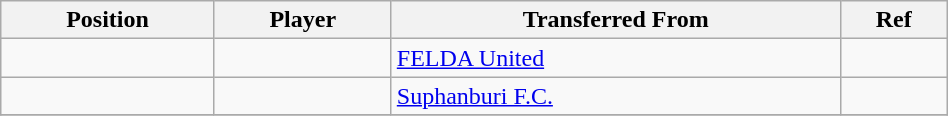<table class="wikitable sortable" style="width:50%; text-align:center; font-size:100%; text-align:left;">
<tr>
<th>Position</th>
<th>Player</th>
<th>Transferred From</th>
<th>Ref</th>
</tr>
<tr>
<td></td>
<td></td>
<td> <a href='#'>FELDA United</a></td>
<td></td>
</tr>
<tr>
<td></td>
<td></td>
<td> <a href='#'>Suphanburi F.C.</a></td>
<td></td>
</tr>
<tr>
</tr>
</table>
